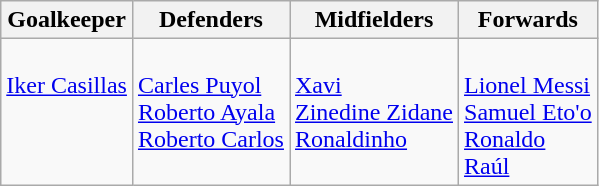<table class="wikitable centre">
<tr>
<th>Goalkeeper</th>
<th>Defenders</th>
<th>Midfielders</th>
<th>Forwards</th>
</tr>
<tr>
<td valign=top><br> <a href='#'>Iker Casillas</a></td>
<td valign=top><br> <a href='#'>Carles Puyol</a><br>
 <a href='#'>Roberto Ayala</a><br>
 <a href='#'>Roberto Carlos</a></td>
<td valign=top><br> <a href='#'>Xavi</a><br>
 <a href='#'>Zinedine Zidane</a><br>
 <a href='#'>Ronaldinho</a></td>
<td valign=top><br> <a href='#'>Lionel Messi</a><br>
 <a href='#'>Samuel Eto'o</a><br>
 <a href='#'>Ronaldo</a><br>
 <a href='#'>Raúl</a></td>
</tr>
</table>
